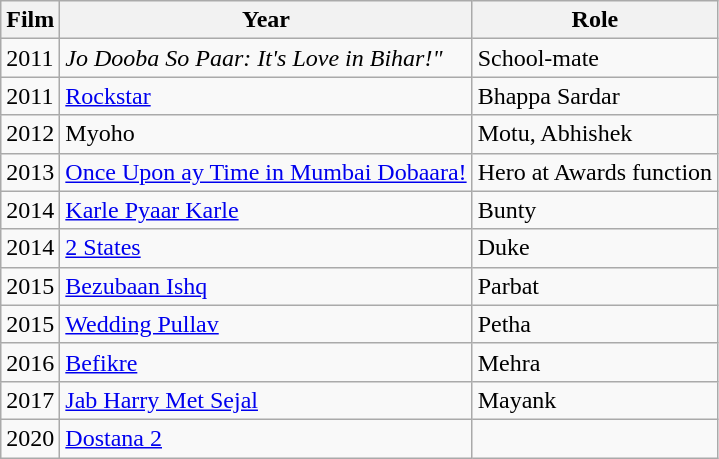<table class="wikitable sortable">
<tr>
<th>Film</th>
<th>Year</th>
<th>Role</th>
</tr>
<tr>
<td>2011</td>
<td><em>Jo Dooba So Paar: It's Love in Bihar!"</td>
<td>School-mate</td>
</tr>
<tr>
<td>2011</td>
<td></em><a href='#'>Rockstar</a><em></td>
<td>Bhappa Sardar</td>
</tr>
<tr>
<td>2012</td>
<td></em>Myoho<em></td>
<td>Motu, Abhishek</td>
</tr>
<tr>
<td>2013</td>
<td></em><a href='#'>Once Upon ay Time in Mumbai Dobaara!</a><em></td>
<td>Hero at Awards function</td>
</tr>
<tr>
<td>2014</td>
<td></em><a href='#'>Karle Pyaar Karle</a><em></td>
<td>Bunty</td>
</tr>
<tr>
<td>2014</td>
<td></em><a href='#'>2 States</a><em></td>
<td>Duke</td>
</tr>
<tr>
<td>2015</td>
<td></em><a href='#'>Bezubaan Ishq</a><em></td>
<td>Parbat</td>
</tr>
<tr>
<td>2015</td>
<td></em><a href='#'>Wedding Pullav</a><em></td>
<td>Petha</td>
</tr>
<tr>
<td>2016</td>
<td></em><a href='#'>Befikre</a><em></td>
<td>Mehra</td>
</tr>
<tr>
<td>2017</td>
<td></em><a href='#'>Jab Harry Met Sejal</a><em></td>
<td>Mayank</td>
</tr>
<tr>
<td>2020</td>
<td></em><a href='#'>Dostana 2</a><em></td>
<td></td>
</tr>
</table>
